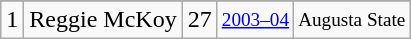<table class="wikitable">
<tr>
</tr>
<tr>
<td>1</td>
<td>Reggie McKoy</td>
<td>27</td>
<td style="font-size:80%;"><a href='#'>2003–04</a></td>
<td style="font-size:80%;">Augusta State</td>
</tr>
</table>
